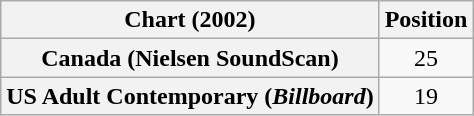<table class="wikitable plainrowheaders" style="text-align:center">
<tr>
<th>Chart (2002)</th>
<th>Position</th>
</tr>
<tr>
<th scope="row">Canada (Nielsen SoundScan)</th>
<td>25</td>
</tr>
<tr>
<th scope="row">US Adult Contemporary (<em>Billboard</em>)</th>
<td>19</td>
</tr>
</table>
